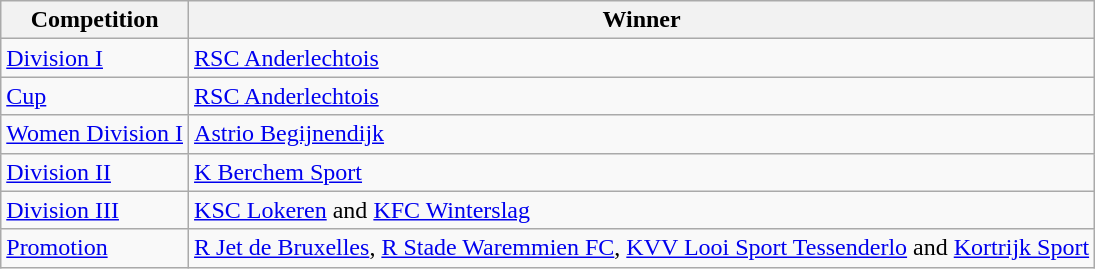<table class="wikitable">
<tr>
<th>Competition</th>
<th>Winner</th>
</tr>
<tr>
<td><a href='#'>Division I</a></td>
<td><a href='#'>RSC Anderlechtois</a></td>
</tr>
<tr>
<td><a href='#'>Cup</a></td>
<td><a href='#'>RSC Anderlechtois</a></td>
</tr>
<tr>
<td><a href='#'>Women Division I</a></td>
<td><a href='#'>Astrio Begijnendijk</a></td>
</tr>
<tr>
<td><a href='#'>Division II</a></td>
<td><a href='#'>K Berchem Sport</a></td>
</tr>
<tr>
<td><a href='#'>Division III</a></td>
<td><a href='#'>KSC Lokeren</a> and <a href='#'>KFC Winterslag</a></td>
</tr>
<tr>
<td><a href='#'>Promotion</a></td>
<td><a href='#'>R Jet de Bruxelles</a>, <a href='#'>R Stade Waremmien FC</a>, <a href='#'>KVV Looi Sport Tessenderlo</a> and <a href='#'>Kortrijk Sport</a></td>
</tr>
</table>
